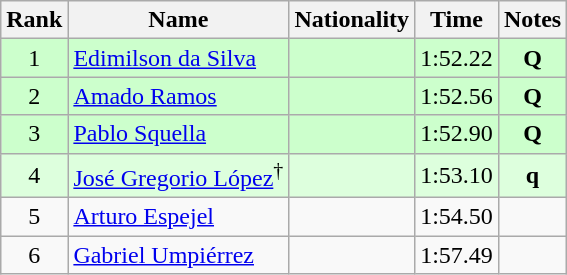<table class="wikitable sortable" style="text-align:center">
<tr>
<th>Rank</th>
<th>Name</th>
<th>Nationality</th>
<th>Time</th>
<th>Notes</th>
</tr>
<tr bgcolor=ccffcc>
<td align=center>1</td>
<td align=left><a href='#'>Edimilson da Silva</a></td>
<td align=left></td>
<td>1:52.22</td>
<td><strong>Q</strong></td>
</tr>
<tr bgcolor=ccffcc>
<td align=center>2</td>
<td align=left><a href='#'>Amado Ramos</a></td>
<td align=left></td>
<td>1:52.56</td>
<td><strong>Q</strong></td>
</tr>
<tr bgcolor=ccffcc>
<td align=center>3</td>
<td align=left><a href='#'>Pablo Squella</a></td>
<td align=left></td>
<td>1:52.90</td>
<td><strong>Q</strong></td>
</tr>
<tr bgcolor=ddffdd>
<td align=center>4</td>
<td align=left><a href='#'>José Gregorio López</a><sup>†</sup></td>
<td align=left></td>
<td>1:53.10</td>
<td><strong>q</strong></td>
</tr>
<tr>
<td align=center>5</td>
<td align=left><a href='#'>Arturo Espejel</a></td>
<td align=left></td>
<td>1:54.50</td>
<td></td>
</tr>
<tr>
<td align=center>6</td>
<td align=left><a href='#'>Gabriel Umpiérrez</a></td>
<td align=left></td>
<td>1:57.49</td>
<td></td>
</tr>
</table>
